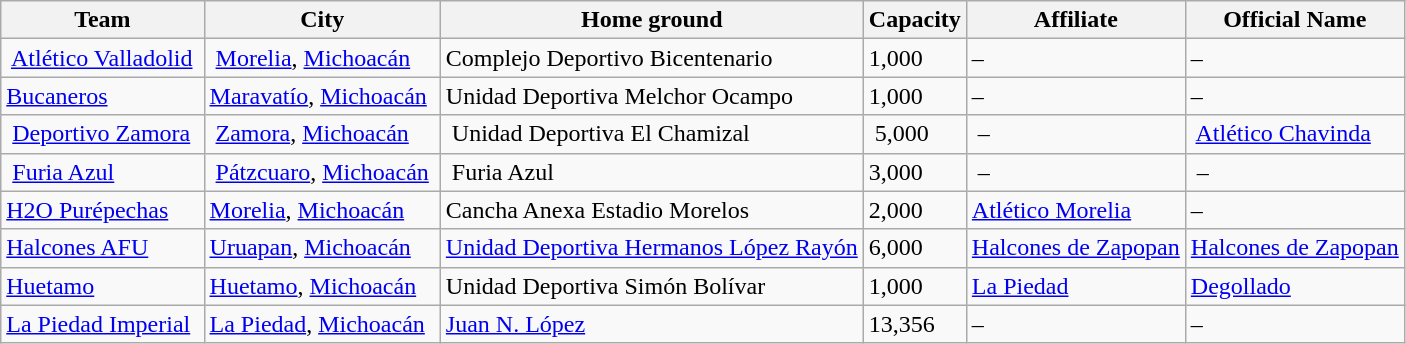<table class="wikitable sortable">
<tr>
<th>Team</th>
<th>City</th>
<th>Home ground</th>
<th>Capacity</th>
<th>Affiliate</th>
<th>Official Name</th>
</tr>
<tr>
<td> <a href='#'>Atlético Valladolid</a> </td>
<td> <a href='#'>Morelia</a>, <a href='#'>Michoacán</a> </td>
<td>Complejo Deportivo Bicentenario</td>
<td>1,000</td>
<td>–</td>
<td>–</td>
</tr>
<tr>
<td><a href='#'>Bucaneros</a></td>
<td><a href='#'>Maravatío</a>, <a href='#'>Michoacán</a></td>
<td>Unidad Deportiva Melchor Ocampo</td>
<td>1,000</td>
<td>–</td>
<td>–</td>
</tr>
<tr>
<td> <a href='#'>Deportivo Zamora</a> </td>
<td> <a href='#'>Zamora</a>, <a href='#'>Michoacán</a> </td>
<td> Unidad Deportiva El Chamizal </td>
<td> 5,000 </td>
<td> – </td>
<td> <a href='#'>Atlético Chavinda</a></td>
</tr>
<tr>
<td> <a href='#'>Furia Azul</a> </td>
<td> <a href='#'>Pátzcuaro</a>, <a href='#'>Michoacán</a> </td>
<td> Furia Azul </td>
<td>3,000</td>
<td> – </td>
<td> –</td>
</tr>
<tr>
<td><a href='#'>H2O Purépechas</a></td>
<td><a href='#'>Morelia</a>, <a href='#'>Michoacán</a></td>
<td>Cancha Anexa Estadio Morelos</td>
<td>2,000</td>
<td><a href='#'>Atlético Morelia</a></td>
<td>–</td>
</tr>
<tr>
<td><a href='#'>Halcones AFU</a></td>
<td><a href='#'>Uruapan</a>, <a href='#'>Michoacán</a></td>
<td><a href='#'>Unidad Deportiva Hermanos López Rayón</a></td>
<td>6,000</td>
<td><a href='#'>Halcones de Zapopan</a></td>
<td><a href='#'>Halcones de Zapopan</a></td>
</tr>
<tr>
<td><a href='#'>Huetamo</a></td>
<td><a href='#'>Huetamo</a>, <a href='#'>Michoacán</a></td>
<td>Unidad Deportiva Simón Bolívar</td>
<td>1,000</td>
<td><a href='#'>La Piedad</a></td>
<td><a href='#'>Degollado</a></td>
</tr>
<tr>
<td><a href='#'>La Piedad Imperial</a></td>
<td><a href='#'>La Piedad</a>, <a href='#'>Michoacán</a></td>
<td><a href='#'>Juan N. López</a></td>
<td>13,356</td>
<td>– </td>
<td>–</td>
</tr>
</table>
